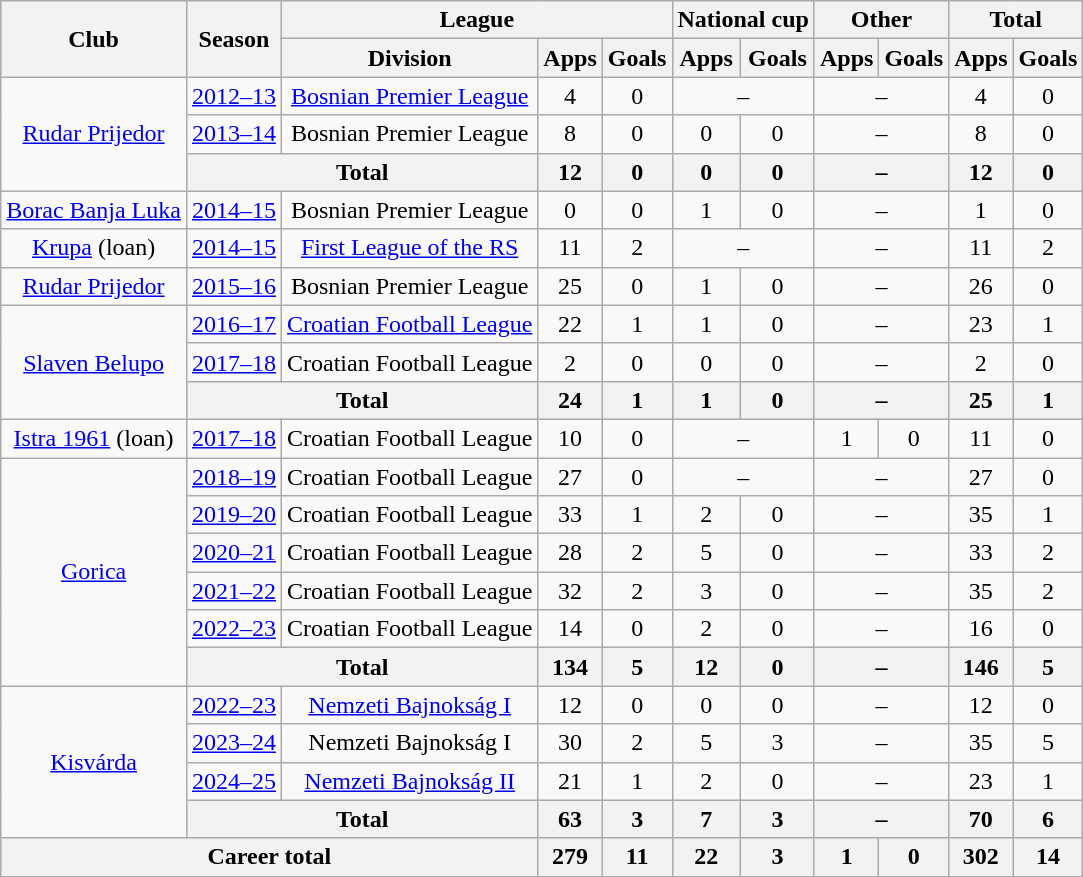<table class="wikitable" style="text-align:center">
<tr>
<th rowspan=2>Club</th>
<th rowspan=2>Season</th>
<th colspan=3>League</th>
<th colspan=2>National cup</th>
<th colspan=2>Other</th>
<th colspan=2>Total</th>
</tr>
<tr>
<th>Division</th>
<th>Apps</th>
<th>Goals</th>
<th>Apps</th>
<th>Goals</th>
<th>Apps</th>
<th>Goals</th>
<th>Apps</th>
<th>Goals</th>
</tr>
<tr>
<td rowspan=3><a href='#'>Rudar Prijedor</a></td>
<td><a href='#'>2012–13</a></td>
<td><a href='#'>Bosnian Premier League</a></td>
<td>4</td>
<td>0</td>
<td colspan=2>–</td>
<td colspan=2>–</td>
<td>4</td>
<td>0</td>
</tr>
<tr>
<td><a href='#'>2013–14</a></td>
<td>Bosnian Premier League</td>
<td>8</td>
<td>0</td>
<td>0</td>
<td>0</td>
<td colspan=2>–</td>
<td>8</td>
<td>0</td>
</tr>
<tr>
<th colspan=2>Total</th>
<th>12</th>
<th>0</th>
<th>0</th>
<th>0</th>
<th colspan=2>–</th>
<th>12</th>
<th>0</th>
</tr>
<tr>
<td><a href='#'>Borac Banja Luka</a></td>
<td><a href='#'>2014–15</a></td>
<td>Bosnian Premier League</td>
<td>0</td>
<td>0</td>
<td>1</td>
<td>0</td>
<td colspan=2>–</td>
<td>1</td>
<td>0</td>
</tr>
<tr>
<td><a href='#'>Krupa</a> (loan)</td>
<td><a href='#'>2014–15</a></td>
<td><a href='#'>First League of the RS</a></td>
<td>11</td>
<td>2</td>
<td colspan=2>–</td>
<td colspan=2>–</td>
<td>11</td>
<td>2</td>
</tr>
<tr>
<td><a href='#'>Rudar Prijedor</a></td>
<td><a href='#'>2015–16</a></td>
<td>Bosnian Premier League</td>
<td>25</td>
<td>0</td>
<td>1</td>
<td>0</td>
<td colspan=2>–</td>
<td>26</td>
<td>0</td>
</tr>
<tr>
<td rowspan=3><a href='#'>Slaven Belupo</a></td>
<td><a href='#'>2016–17</a></td>
<td><a href='#'>Croatian Football League</a></td>
<td>22</td>
<td>1</td>
<td>1</td>
<td>0</td>
<td colspan=2>–</td>
<td>23</td>
<td>1</td>
</tr>
<tr>
<td><a href='#'>2017–18</a></td>
<td>Croatian Football League</td>
<td>2</td>
<td>0</td>
<td>0</td>
<td>0</td>
<td colspan=2>–</td>
<td>2</td>
<td>0</td>
</tr>
<tr>
<th colspan=2>Total</th>
<th>24</th>
<th>1</th>
<th>1</th>
<th>0</th>
<th colspan=2>–</th>
<th>25</th>
<th>1</th>
</tr>
<tr>
<td><a href='#'>Istra 1961</a> (loan)</td>
<td><a href='#'>2017–18</a></td>
<td>Croatian Football League</td>
<td>10</td>
<td>0</td>
<td colspan=2>–</td>
<td>1</td>
<td>0</td>
<td>11</td>
<td>0</td>
</tr>
<tr>
<td rowspan=6><a href='#'>Gorica</a></td>
<td><a href='#'>2018–19</a></td>
<td>Croatian Football League</td>
<td>27</td>
<td>0</td>
<td colspan=2>–</td>
<td colspan=2>–</td>
<td>27</td>
<td>0</td>
</tr>
<tr>
<td><a href='#'>2019–20</a></td>
<td>Croatian Football League</td>
<td>33</td>
<td>1</td>
<td>2</td>
<td>0</td>
<td colspan=2>–</td>
<td>35</td>
<td>1</td>
</tr>
<tr>
<td><a href='#'>2020–21</a></td>
<td>Croatian Football League</td>
<td>28</td>
<td>2</td>
<td>5</td>
<td>0</td>
<td colspan=2>–</td>
<td>33</td>
<td>2</td>
</tr>
<tr>
<td><a href='#'>2021–22</a></td>
<td>Croatian Football League</td>
<td>32</td>
<td>2</td>
<td>3</td>
<td>0</td>
<td colspan=2>–</td>
<td>35</td>
<td>2</td>
</tr>
<tr>
<td><a href='#'>2022–23</a></td>
<td>Croatian Football League</td>
<td>14</td>
<td>0</td>
<td>2</td>
<td>0</td>
<td colspan=2>–</td>
<td>16</td>
<td>0</td>
</tr>
<tr>
<th colspan=2>Total</th>
<th>134</th>
<th>5</th>
<th>12</th>
<th>0</th>
<th colspan=2>–</th>
<th>146</th>
<th>5</th>
</tr>
<tr>
<td rowspan=4><a href='#'>Kisvárda</a></td>
<td><a href='#'>2022–23</a></td>
<td><a href='#'>Nemzeti Bajnokság I</a></td>
<td>12</td>
<td>0</td>
<td>0</td>
<td>0</td>
<td colspan=2>–</td>
<td>12</td>
<td>0</td>
</tr>
<tr>
<td><a href='#'>2023–24</a></td>
<td>Nemzeti Bajnokság I</td>
<td>30</td>
<td>2</td>
<td>5</td>
<td>3</td>
<td colspan=2>–</td>
<td>35</td>
<td>5</td>
</tr>
<tr>
<td><a href='#'>2024–25</a></td>
<td><a href='#'>Nemzeti Bajnokság II</a></td>
<td>21</td>
<td>1</td>
<td>2</td>
<td>0</td>
<td colspan=2>–</td>
<td>23</td>
<td>1</td>
</tr>
<tr>
<th colspan=2>Total</th>
<th>63</th>
<th>3</th>
<th>7</th>
<th>3</th>
<th colspan=2>–</th>
<th>70</th>
<th>6</th>
</tr>
<tr>
<th colspan=3>Career total</th>
<th>279</th>
<th>11</th>
<th>22</th>
<th>3</th>
<th>1</th>
<th>0</th>
<th>302</th>
<th>14</th>
</tr>
</table>
